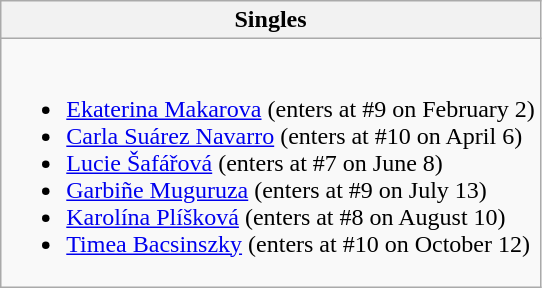<table class="wikitable collapsible collapsed">
<tr>
<th>Singles</th>
</tr>
<tr>
<td><br><ul><li> <a href='#'>Ekaterina Makarova</a> (enters at #9 on February 2)</li><li> <a href='#'>Carla Suárez Navarro</a> (enters at #10 on April 6)</li><li> <a href='#'>Lucie Šafářová</a> (enters at #7 on June 8)</li><li> <a href='#'>Garbiñe Muguruza</a> (enters at #9 on July 13)</li><li> <a href='#'>Karolína Plíšková</a> (enters at #8 on August 10)</li><li> <a href='#'>Timea Bacsinszky</a> (enters at #10 on October 12)</li></ul></td>
</tr>
</table>
